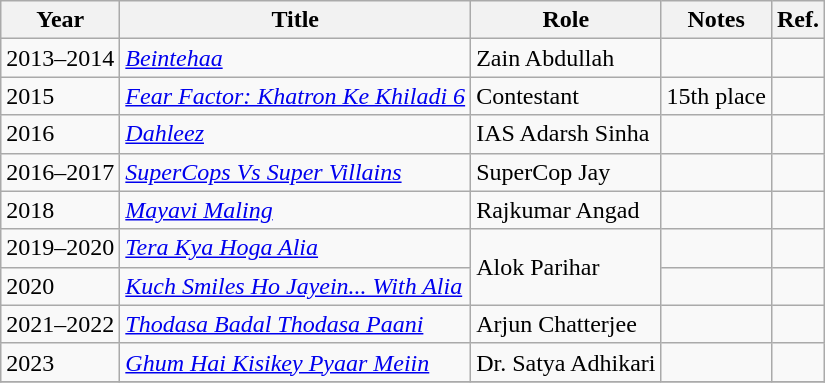<table class="wikitable sortable">
<tr>
<th>Year</th>
<th>Title</th>
<th>Role</th>
<th>Notes</th>
<th>Ref.</th>
</tr>
<tr>
<td>2013–2014</td>
<td><em><a href='#'>Beintehaa</a></em></td>
<td>Zain Abdullah</td>
<td></td>
<td></td>
</tr>
<tr>
<td>2015</td>
<td><em><a href='#'>Fear Factor: Khatron Ke Khiladi 6</a></em></td>
<td>Contestant</td>
<td>15th place</td>
<td></td>
</tr>
<tr>
<td>2016</td>
<td><em><a href='#'>Dahleez</a></em></td>
<td>IAS Adarsh Sinha</td>
<td></td>
<td></td>
</tr>
<tr>
<td>2016–2017</td>
<td><em><a href='#'>SuperCops Vs Super Villains</a></em></td>
<td>SuperCop Jay</td>
<td></td>
<td></td>
</tr>
<tr>
<td>2018</td>
<td><em><a href='#'>Mayavi Maling</a></em></td>
<td>Rajkumar Angad</td>
<td></td>
<td></td>
</tr>
<tr>
<td>2019–2020</td>
<td><em><a href='#'>Tera Kya Hoga Alia</a></em></td>
<td rowspan = "2">Alok Parihar</td>
<td></td>
<td></td>
</tr>
<tr>
<td>2020</td>
<td><em><a href='#'>Kuch Smiles Ho Jayein... With Alia</a></em></td>
<td></td>
<td></td>
</tr>
<tr>
<td>2021–2022</td>
<td><em><a href='#'>Thodasa Badal Thodasa Paani</a></em></td>
<td>Arjun Chatterjee</td>
<td></td>
<td></td>
</tr>
<tr>
<td>2023</td>
<td><em><a href='#'>Ghum Hai Kisikey Pyaar Meiin</a></em></td>
<td>Dr. Satya Adhikari</td>
<td></td>
<td></td>
</tr>
<tr>
</tr>
</table>
